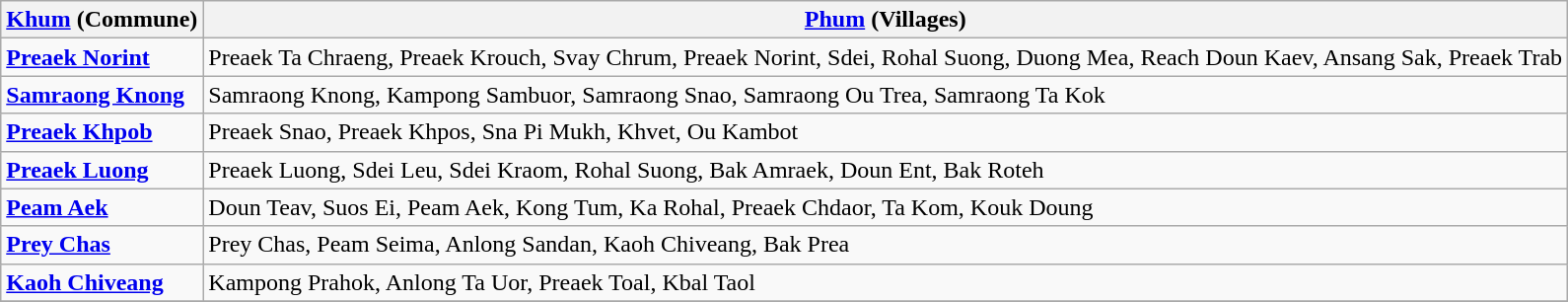<table class="wikitable">
<tr>
<th><a href='#'>Khum</a> (Commune)</th>
<th><a href='#'>Phum</a> (Villages)</th>
</tr>
<tr>
<td><strong><a href='#'>Preaek Norint</a></strong></td>
<td>Preaek Ta Chraeng, Preaek Krouch, Svay Chrum, Preaek Norint, Sdei, Rohal Suong, Duong Mea, Reach Doun Kaev, Ansang Sak, Preaek Trab</td>
</tr>
<tr>
<td><strong><a href='#'>Samraong Knong</a></strong></td>
<td>Samraong Knong, Kampong Sambuor, Samraong Snao, Samraong Ou Trea, Samraong Ta Kok</td>
</tr>
<tr>
<td><strong><a href='#'>Preaek Khpob</a></strong></td>
<td>Preaek Snao, Preaek Khpos, Sna Pi Mukh, Khvet, Ou Kambot</td>
</tr>
<tr>
<td><strong><a href='#'>Preaek Luong</a></strong></td>
<td>Preaek Luong, Sdei Leu, Sdei Kraom, Rohal Suong, Bak Amraek, Doun Ent, Bak Roteh</td>
</tr>
<tr>
<td><strong><a href='#'>Peam Aek</a></strong></td>
<td>Doun Teav, Suos Ei, Peam Aek, Kong Tum, Ka Rohal, Preaek Chdaor, Ta Kom, Kouk Doung</td>
</tr>
<tr>
<td><strong><a href='#'>Prey Chas</a></strong></td>
<td>Prey Chas, Peam Seima, Anlong Sandan, Kaoh Chiveang, Bak Prea</td>
</tr>
<tr>
<td><strong><a href='#'>Kaoh Chiveang</a></strong></td>
<td>Kampong Prahok, Anlong Ta Uor, Preaek Toal, Kbal Taol</td>
</tr>
<tr>
</tr>
</table>
